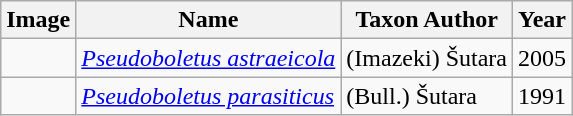<table class="wikitable sortable">
<tr>
<th>Image</th>
<th>Name</th>
<th>Taxon Author</th>
<th>Year</th>
</tr>
<tr>
<td></td>
<td><em><a href='#'>Pseudoboletus astraeicola</a></em></td>
<td>(Imazeki) Šutara</td>
<td>2005</td>
</tr>
<tr>
<td></td>
<td><em><a href='#'>Pseudoboletus parasiticus</a></em></td>
<td>(Bull.) Šutara</td>
<td>1991</td>
</tr>
</table>
